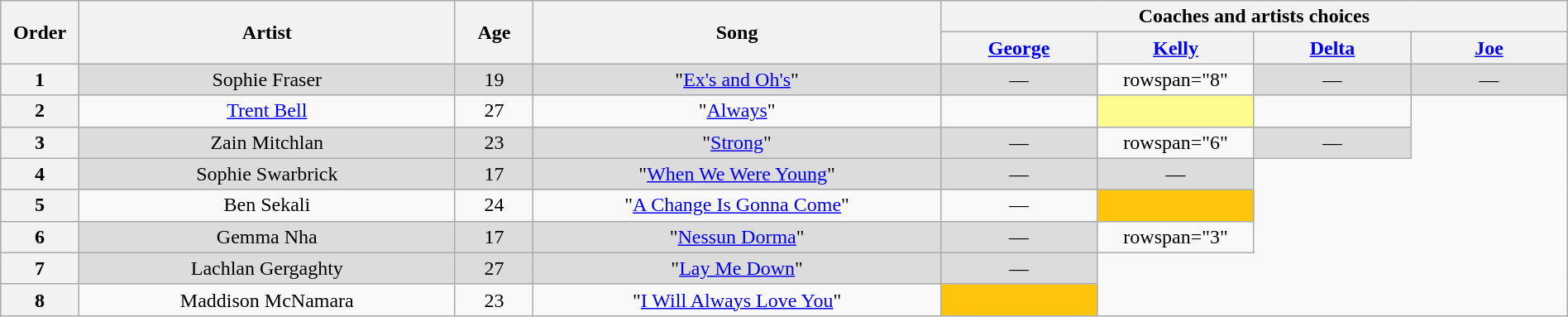<table class="wikitable" style="text-align:center; width:100%;">
<tr>
<th scope="col" rowspan="2" style="width:05%;">Order</th>
<th scope="col" rowspan="2" style="width:24%;">Artist</th>
<th scope="col" rowspan="2" style="width:05%;">Age</th>
<th scope="col" rowspan="2" style="width:26%;">Song</th>
<th colspan="4" style="width:40%;">Coaches and artists choices</th>
</tr>
<tr>
<th style="width:10%;"><a href='#'>George</a></th>
<th style="width:10%;"><a href='#'>Kelly</a></th>
<th style="width:10%;"><a href='#'>Delta</a></th>
<th style="width:10%;"><a href='#'>Joe</a></th>
</tr>
<tr>
<th>1</th>
<td style="background-color:#DCDCDC;">Sophie Fraser</td>
<td style="background-color:#DCDCDC;">19</td>
<td style="background-color:#DCDCDC;">"<a href='#'>Ex's and Oh's</a>"</td>
<td style="background-color:#DCDCDC;">—</td>
<td>rowspan="8" </td>
<td style="background-color:#DCDCDC;">—</td>
<td style="background-color:#DCDCDC;">—</td>
</tr>
<tr>
<th>2</th>
<td><a href='#'>Trent Bell</a></td>
<td>27</td>
<td>"<a href='#'>Always</a>"</td>
<td> <strong></strong> </td>
<td style="background-color:#FDFC8F;"> <strong></strong> </td>
<td> <strong></strong> </td>
</tr>
<tr>
<th>3</th>
<td style="background-color:#DCDCDC;">Zain Mitchlan</td>
<td style="background-color:#DCDCDC;">23</td>
<td style="background-color:#DCDCDC;">"<a href='#'>Strong</a>"</td>
<td style="background-color:#DCDCDC;">—</td>
<td>rowspan="6" </td>
<td style="background-color:#DCDCDC;">—</td>
</tr>
<tr>
<th>4</th>
<td style="background-color:#DCDCDC;">Sophie Swarbrick</td>
<td style="background-color:#DCDCDC;">17</td>
<td style="background-color:#DCDCDC;">"<a href='#'>When We Were Young</a>"</td>
<td style="background-color:#DCDCDC;">—</td>
<td style="background-color:#DCDCDC;">—</td>
</tr>
<tr>
<th>5</th>
<td>Ben Sekali</td>
<td>24</td>
<td>"<a href='#'>A Change Is Gonna Come</a>"</td>
<td>—</td>
<td style="background-color:#FFC40C;"> <strong></strong> </td>
</tr>
<tr>
<th>6</th>
<td style="background-color:#DCDCDC;">Gemma Nha</td>
<td style="background-color:#DCDCDC;">17</td>
<td style="background-color:#DCDCDC;">"<a href='#'>Nessun Dorma</a>"</td>
<td style="background-color:#DCDCDC;">—</td>
<td>rowspan="3" </td>
</tr>
<tr>
<th>7</th>
<td style="background-color:#DCDCDC;">Lachlan Gergaghty</td>
<td style="background-color:#DCDCDC;">27</td>
<td style="background-color:#DCDCDC;">"<a href='#'>Lay Me Down</a>"</td>
<td style="background-color:#DCDCDC;">—</td>
</tr>
<tr>
<th>8</th>
<td>Maddison McNamara</td>
<td>23</td>
<td>"<a href='#'>I Will Always Love You</a>"</td>
<td style="background-color:#FFC40C;"> <strong></strong> </td>
</tr>
</table>
